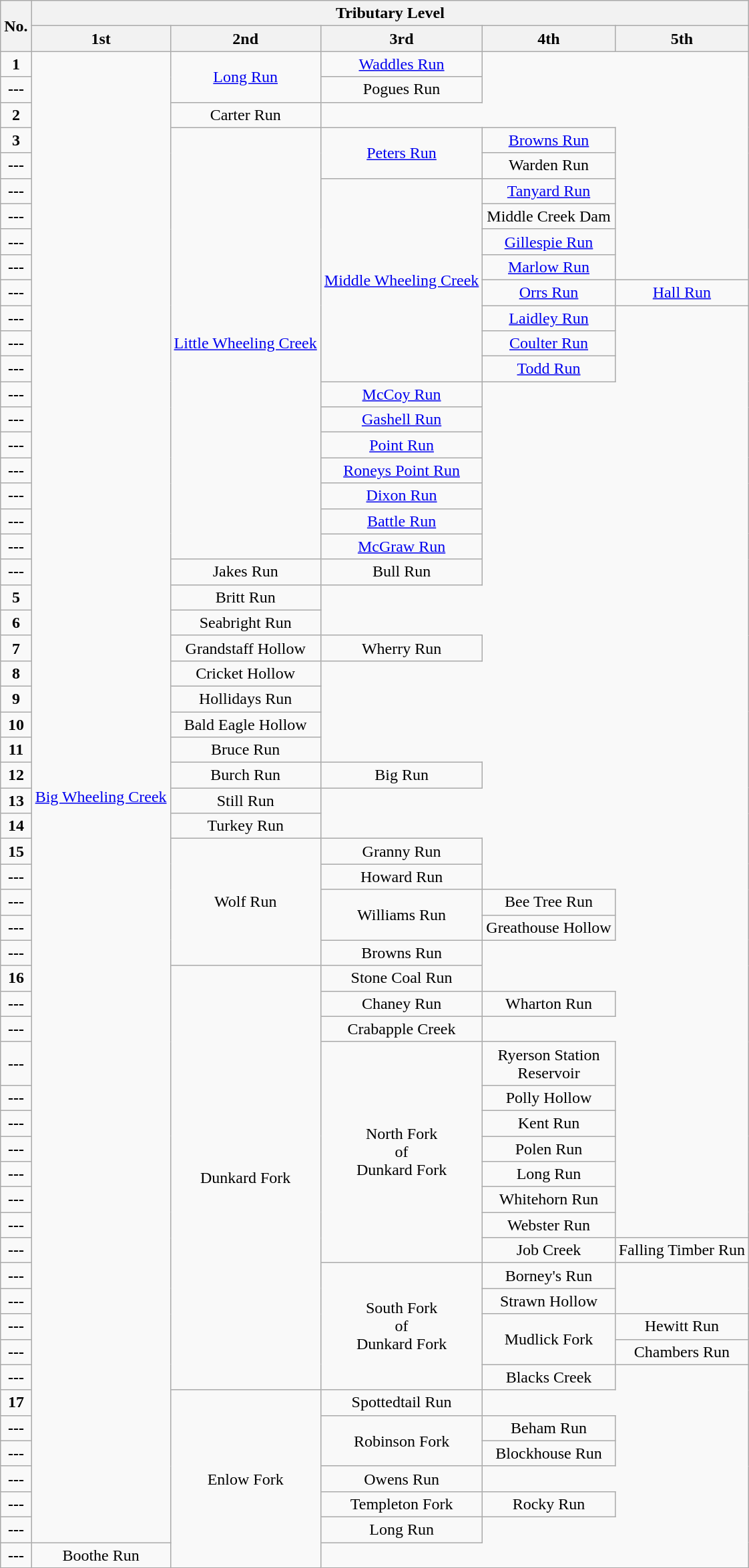<table class=wikitable>
<tr>
<th rowspan=2>No.</th>
<th colspan=5>Tributary Level</th>
</tr>
<tr>
<th>1st</th>
<th>2nd</th>
<th>3rd</th>
<th>4th</th>
<th>5th</th>
</tr>
<tr align=center>
<td><strong>1</strong></td>
<td rowspan=58><a href='#'>Big Wheeling Creek</a></td>
<td rowspan=2><a href='#'>Long Run</a></td>
<td rowspan=1><a href='#'>Waddles Run</a></td>
</tr>
<tr align=center>
<td><strong>---</strong></td>
<td rowspan=1>Pogues Run</td>
</tr>
<tr align=center>
<td><strong>2</strong></td>
<td>Carter Run</td>
</tr>
<tr align=center>
<td><strong>3</strong></td>
<td rowspan=17><a href='#'>Little Wheeling Creek</a></td>
<td rowspan=2><a href='#'>Peters Run</a></td>
<td rowspan=1><a href='#'>Browns Run</a></td>
</tr>
<tr align=center>
<td><strong>---</strong></td>
<td rowspan=1>Warden Run</td>
</tr>
<tr align=center>
<td><strong>---</strong></td>
<td rowspan=8><a href='#'>Middle Wheeling Creek</a></td>
<td rowspan=1><a href='#'>Tanyard Run</a></td>
</tr>
<tr align=center>
<td><strong>---</strong></td>
<td>Middle Creek Dam</td>
</tr>
<tr align=center>
<td><strong>---</strong></td>
<td><a href='#'>Gillespie Run</a></td>
</tr>
<tr align=center>
<td><strong>---</strong></td>
<td><a href='#'>Marlow Run</a></td>
</tr>
<tr align=center>
<td><strong>---</strong></td>
<td><a href='#'>Orrs Run</a></td>
<td><a href='#'>Hall Run</a></td>
</tr>
<tr align=center>
<td><strong>---</strong></td>
<td><a href='#'>Laidley Run</a></td>
</tr>
<tr align=center>
<td><strong>---</strong></td>
<td><a href='#'>Coulter Run</a></td>
</tr>
<tr align=center>
<td><strong>---</strong></td>
<td><a href='#'>Todd Run</a></td>
</tr>
<tr align=center>
<td><strong>---</strong></td>
<td><a href='#'>McCoy Run</a></td>
</tr>
<tr align=center>
<td><strong>---</strong></td>
<td><a href='#'>Gashell Run</a></td>
</tr>
<tr align=center>
<td><strong>---</strong></td>
<td><a href='#'>Point Run</a></td>
</tr>
<tr align=center>
<td><strong>---</strong></td>
<td><a href='#'>Roneys Point Run</a></td>
</tr>
<tr align=center>
<td><strong>---</strong></td>
<td><a href='#'>Dixon Run</a></td>
</tr>
<tr align=center>
<td><strong>---</strong></td>
<td><a href='#'>Battle Run</a></td>
</tr>
<tr align=center>
<td><strong>---</strong></td>
<td><a href='#'>McGraw Run</a></td>
</tr>
<tr align=center>
<td><strong>---</strong></td>
<td>Jakes Run</td>
<td>Bull Run</td>
</tr>
<tr align=center>
<td><strong>5</strong></td>
<td>Britt Run</td>
</tr>
<tr align=center>
<td><strong>6</strong></td>
<td>Seabright Run</td>
</tr>
<tr align=center>
<td><strong>7</strong></td>
<td>Grandstaff Hollow</td>
<td>Wherry Run</td>
</tr>
<tr align=center>
<td><strong>8</strong></td>
<td>Cricket Hollow</td>
</tr>
<tr align=center>
<td><strong>9</strong></td>
<td>Hollidays Run</td>
</tr>
<tr align=center>
<td><strong>10</strong></td>
<td>Bald Eagle Hollow</td>
</tr>
<tr align=center>
<td><strong>11</strong></td>
<td>Bruce Run</td>
</tr>
<tr align=center>
<td><strong>12</strong></td>
<td>Burch Run</td>
<td>Big Run</td>
</tr>
<tr align=center>
<td><strong>13</strong></td>
<td>Still Run</td>
</tr>
<tr align=center>
<td><strong>14</strong></td>
<td>Turkey Run</td>
</tr>
<tr align=center>
<td><strong>15</strong></td>
<td rowspan=5>Wolf Run</td>
<td>Granny Run</td>
</tr>
<tr align=center>
<td><strong>---</strong></td>
<td>Howard Run</td>
</tr>
<tr align=center>
<td><strong>---</strong></td>
<td rowspan=2>Williams Run</td>
<td>Bee Tree Run</td>
</tr>
<tr align=center>
<td><strong>---</strong></td>
<td>Greathouse Hollow</td>
</tr>
<tr align=center>
<td><strong>---</strong></td>
<td>Browns Run</td>
</tr>
<tr align=center>
<td><strong>16</strong></td>
<td rowspan=16>Dunkard Fork</td>
<td>Stone Coal Run</td>
</tr>
<tr align=center>
<td><strong>---</strong></td>
<td>Chaney Run</td>
<td>Wharton Run</td>
</tr>
<tr align=center>
<td><strong>---</strong></td>
<td>Crabapple Creek</td>
</tr>
<tr align=center>
<td><strong>---</strong></td>
<td rowspan=8>North Fork<br> of<br> Dunkard Fork</td>
<td>Ryerson Station<br> Reservoir</td>
</tr>
<tr align=center>
<td><strong>---</strong></td>
<td>Polly Hollow</td>
</tr>
<tr align=center>
<td><strong>---</strong></td>
<td>Kent Run</td>
</tr>
<tr align=center>
<td><strong>---</strong></td>
<td>Polen Run</td>
</tr>
<tr align=center>
<td><strong>---</strong></td>
<td>Long Run</td>
</tr>
<tr align=center>
<td><strong>---</strong></td>
<td>Whitehorn Run</td>
</tr>
<tr align=center>
<td><strong>---</strong></td>
<td>Webster Run</td>
</tr>
<tr align=center>
<td><strong>---</strong></td>
<td>Job Creek</td>
<td>Falling Timber Run</td>
</tr>
<tr align=center>
<td><strong>---</strong></td>
<td rowspan=5>South Fork<br> of<br> Dunkard Fork</td>
<td>Borney's Run</td>
</tr>
<tr align=center>
<td><strong>---</strong></td>
<td>Strawn Hollow</td>
</tr>
<tr align=center>
<td><strong>---</strong></td>
<td rowspan=2>Mudlick Fork</td>
<td>Hewitt Run</td>
</tr>
<tr align=center>
<td><strong>---</strong></td>
<td>Chambers Run</td>
</tr>
<tr align=center>
<td><strong>---</strong></td>
<td>Blacks Creek</td>
</tr>
<tr align=center>
<td><strong>17</strong></td>
<td rowspan=7>Enlow Fork</td>
<td>Spottedtail Run</td>
</tr>
<tr align=center>
<td><strong>---</strong></td>
<td rowspan=2>Robinson Fork</td>
<td>Beham Run</td>
</tr>
<tr align=center>
<td><strong>---</strong></td>
<td>Blockhouse Run</td>
</tr>
<tr align=center>
<td><strong>---</strong></td>
<td>Owens Run</td>
</tr>
<tr align=center>
<td><strong>---</strong></td>
<td>Templeton Fork</td>
<td>Rocky Run</td>
</tr>
<tr align=center>
<td><strong>---</strong></td>
<td>Long Run</td>
</tr>
<tr align=center>
<td><strong>---</strong></td>
<td>Boothe Run</td>
</tr>
</table>
